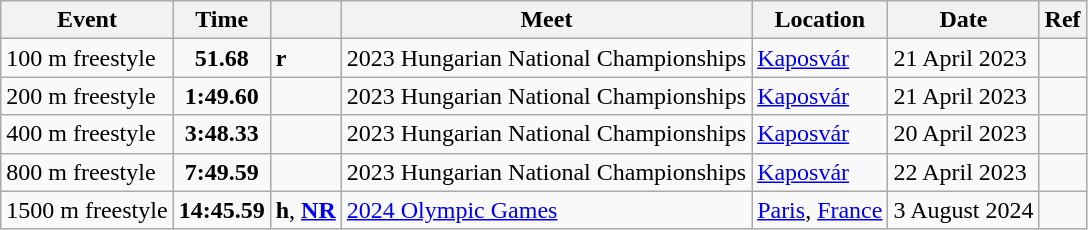<table class="wikitable">
<tr>
<th>Event</th>
<th>Time</th>
<th></th>
<th>Meet</th>
<th>Location</th>
<th>Date</th>
<th>Ref</th>
</tr>
<tr>
<td>100 m freestyle</td>
<td style="text-align:center;"><strong>51.68</strong></td>
<td><strong>r</strong></td>
<td>2023 Hungarian National Championships</td>
<td><a href='#'>Kaposvár</a></td>
<td>21 April 2023</td>
<td style="text-align:center;"></td>
</tr>
<tr>
<td>200 m freestyle</td>
<td style="text-align:center;"><strong>1:49.60</strong></td>
<td></td>
<td>2023 Hungarian National Championships</td>
<td><a href='#'>Kaposvár</a></td>
<td>21 April 2023</td>
<td style="text-align:center;"></td>
</tr>
<tr>
<td>400 m freestyle</td>
<td style="text-align:center;"><strong>3:48.33</strong></td>
<td></td>
<td>2023 Hungarian National Championships</td>
<td><a href='#'>Kaposvár</a></td>
<td>20 April 2023</td>
<td style="text-align:center;"></td>
</tr>
<tr>
<td>800 m freestyle</td>
<td style="text-align:center;"><strong>7:49.59</strong></td>
<td></td>
<td>2023 Hungarian National Championships</td>
<td><a href='#'>Kaposvár</a></td>
<td>22 April 2023</td>
<td style="text-align:center;"></td>
</tr>
<tr>
<td>1500 m freestyle</td>
<td style="text-align:center;"><strong>14:45.59</strong></td>
<td><strong>h</strong>, <strong><a href='#'>NR</a></strong></td>
<td><a href='#'>2024 Olympic Games</a></td>
<td><a href='#'>Paris</a>, <a href='#'>France</a></td>
<td>3 August 2024</td>
<td style="text-align:center;"></td>
</tr>
</table>
